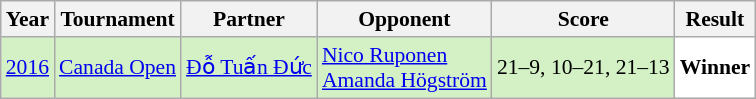<table class="sortable wikitable" style="font-size: 90%;">
<tr>
<th>Year</th>
<th>Tournament</th>
<th>Partner</th>
<th>Opponent</th>
<th>Score</th>
<th>Result</th>
</tr>
<tr style="background:#D4F1C5">
<td align="center"><a href='#'>2016</a></td>
<td align="left"><a href='#'>Canada Open</a></td>
<td align="left"> <a href='#'>Đỗ Tuấn Đức</a></td>
<td align="left"> <a href='#'>Nico Ruponen</a><br> <a href='#'>Amanda Högström</a></td>
<td align="left">21–9, 10–21, 21–13</td>
<td style="text-align:left; background:white"> <strong>Winner</strong></td>
</tr>
</table>
